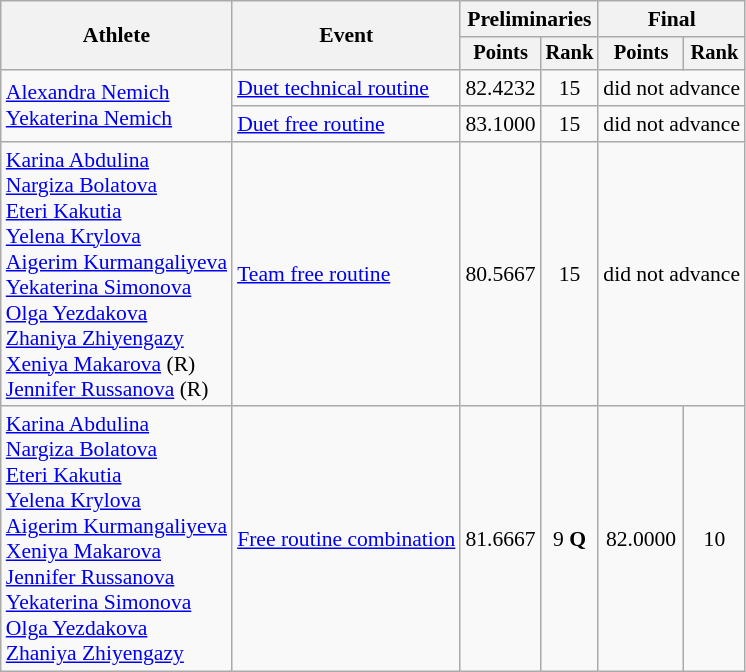<table class=wikitable style="font-size:90%">
<tr>
<th rowspan="2">Athlete</th>
<th rowspan="2">Event</th>
<th colspan="2">Preliminaries</th>
<th colspan="2">Final</th>
</tr>
<tr style="font-size:95%">
<th>Points</th>
<th>Rank</th>
<th>Points</th>
<th>Rank</th>
</tr>
<tr align=center>
<td align=left rowspan=2><a href='#'>Alexandra Nemich</a><br><a href='#'>Yekaterina Nemich</a></td>
<td align=left><a href='#'>Duet technical routine</a></td>
<td>82.4232</td>
<td>15</td>
<td colspan=2>did not advance</td>
</tr>
<tr align=center>
<td align=left><a href='#'>Duet free routine</a></td>
<td>83.1000</td>
<td>15</td>
<td colspan=2>did not advance</td>
</tr>
<tr align=center>
<td align=left><a href='#'>Karina Abdulina</a><br><a href='#'>Nargiza Bolatova</a><br><a href='#'>Eteri Kakutia</a><br><a href='#'>Yelena Krylova</a><br><a href='#'>Aigerim Kurmangaliyeva</a><br><a href='#'>Yekaterina Simonova</a><br><a href='#'>Olga Yezdakova</a><br><a href='#'>Zhaniya Zhiyengazy</a><br><a href='#'>Xeniya Makarova</a> (R)<br><a href='#'>Jennifer Russanova</a> (R)</td>
<td align=left><a href='#'>Team free routine</a></td>
<td>80.5667</td>
<td>15</td>
<td colspan=2>did not advance</td>
</tr>
<tr align=center>
<td align=left><a href='#'>Karina Abdulina</a><br><a href='#'>Nargiza Bolatova</a><br><a href='#'>Eteri Kakutia</a><br><a href='#'>Yelena Krylova</a><br><a href='#'>Aigerim Kurmangaliyeva</a><br><a href='#'>Xeniya Makarova</a><br><a href='#'>Jennifer Russanova</a><br><a href='#'>Yekaterina Simonova</a><br><a href='#'>Olga Yezdakova</a><br><a href='#'>Zhaniya Zhiyengazy</a></td>
<td align=left><a href='#'>Free routine combination</a></td>
<td>81.6667</td>
<td>9 <strong>Q</strong></td>
<td>82.0000</td>
<td>10</td>
</tr>
</table>
